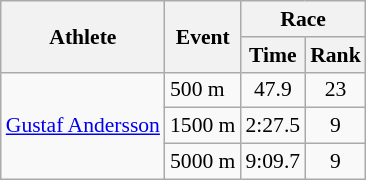<table class="wikitable" border="1" style="font-size:90%">
<tr>
<th rowspan=2>Athlete</th>
<th rowspan=2>Event</th>
<th colspan=2>Race</th>
</tr>
<tr>
<th>Time</th>
<th>Rank</th>
</tr>
<tr>
<td rowspan=3><a href='#'>Gustaf Andersson</a></td>
<td>500 m</td>
<td align=center>47.9</td>
<td align=center>23</td>
</tr>
<tr>
<td>1500 m</td>
<td align=center>2:27.5</td>
<td align=center>9</td>
</tr>
<tr>
<td>5000 m</td>
<td align=center>9:09.7</td>
<td align=center>9</td>
</tr>
</table>
